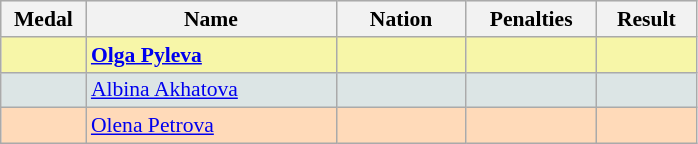<table class=wikitable style="border:1px solid #AAAAAA;font-size:90%">
<tr bgcolor="#E4E4E4">
<th style="border-bottom:1px solid #AAAAAA" width=50>Medal</th>
<th style="border-bottom:1px solid #AAAAAA" width=160>Name</th>
<th style="border-bottom:1px solid #AAAAAA" width=80>Nation</th>
<th style="border-bottom:1px solid #AAAAAA" width=80>Penalties</th>
<th style="border-bottom:1px solid #AAAAAA" width=60>Result</th>
</tr>
<tr bgcolor="#F7F6A8">
<td align="center"></td>
<td><strong><a href='#'>Olga Pyleva</a></strong></td>
<td align="center"></td>
<td align="center"></td>
<td align="right"></td>
</tr>
<tr bgcolor="#DCE5E5">
<td align="center"></td>
<td><a href='#'>Albina Akhatova</a></td>
<td align="center"></td>
<td align="center"></td>
<td align="right"></td>
</tr>
<tr bgcolor="#FFDAB9">
<td align="center"></td>
<td><a href='#'>Olena Petrova</a></td>
<td align="center"></td>
<td align="center"></td>
<td align="right"></td>
</tr>
</table>
